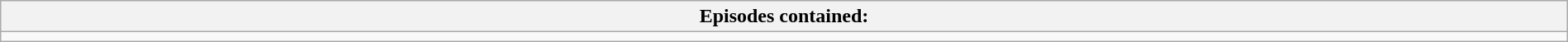<table class="wikitable" style="text-align:center; width:100%;">
<tr>
<th style="width:40%;">Episodes contained:</th>
</tr>
<tr>
<td></td>
</tr>
</table>
